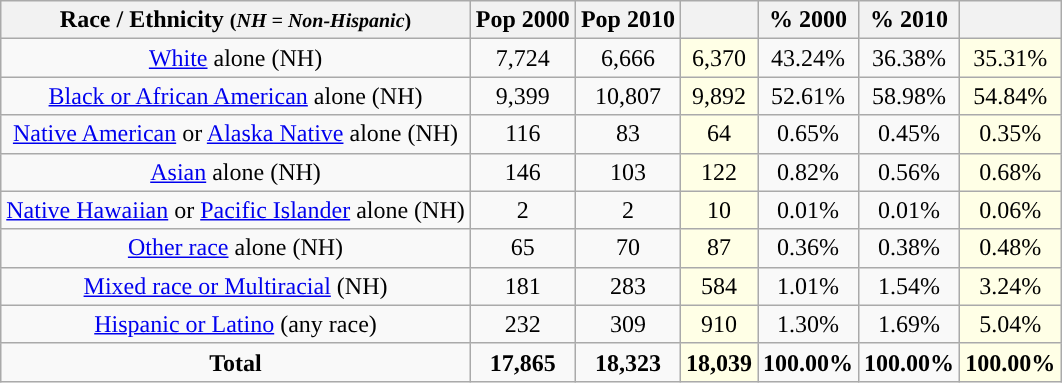<table class="wikitable" style="text-align:center;">
<tr>
<th>Race / Ethnicity <small>(<em>NH = Non-Hispanic</em>)</small></th>
<th>Pop 2000</th>
<th>Pop 2010</th>
<th></th>
<th>% 2000</th>
<th>% 2010</th>
<th></th>
</tr>
<tr>
<td><a href='#'>White</a> alone (NH)</td>
<td>7,724</td>
<td>6,666</td>
<td style='background: #ffffe6;'>6,370</td>
<td>43.24%</td>
<td>36.38%</td>
<td style='background: #ffffe6;'>35.31%</td>
</tr>
<tr>
<td><a href='#'>Black or African American</a> alone (NH)</td>
<td>9,399</td>
<td>10,807</td>
<td style='background: #ffffe6;'>9,892</td>
<td>52.61%</td>
<td>58.98%</td>
<td style='background: #ffffe6;'>54.84%</td>
</tr>
<tr>
<td><a href='#'>Native American</a> or <a href='#'>Alaska Native</a> alone (NH)</td>
<td>116</td>
<td>83</td>
<td style='background: #ffffe6;'>64</td>
<td>0.65%</td>
<td>0.45%</td>
<td style='background: #ffffe6;'>0.35%</td>
</tr>
<tr>
<td><a href='#'>Asian</a> alone (NH)</td>
<td>146</td>
<td>103</td>
<td style='background: #ffffe6;'>122</td>
<td>0.82%</td>
<td>0.56%</td>
<td style='background: #ffffe6;'>0.68%</td>
</tr>
<tr>
<td><a href='#'>Native Hawaiian</a> or <a href='#'>Pacific Islander</a> alone (NH)</td>
<td>2</td>
<td>2</td>
<td style='background: #ffffe6;'>10</td>
<td>0.01%</td>
<td>0.01%</td>
<td style='background: #ffffe6;'>0.06%</td>
</tr>
<tr>
<td><a href='#'>Other race</a> alone (NH)</td>
<td>65</td>
<td>70</td>
<td style='background: #ffffe6;'>87</td>
<td>0.36%</td>
<td>0.38%</td>
<td style='background: #ffffe6;'>0.48%</td>
</tr>
<tr>
<td><a href='#'>Mixed race or Multiracial</a> (NH)</td>
<td>181</td>
<td>283</td>
<td style='background: #ffffe6;'>584</td>
<td>1.01%</td>
<td>1.54%</td>
<td style='background: #ffffe6;'>3.24%</td>
</tr>
<tr>
<td><a href='#'>Hispanic or Latino</a> (any race)</td>
<td>232</td>
<td>309</td>
<td style='background: #ffffe6;'>910</td>
<td>1.30%</td>
<td>1.69%</td>
<td style='background: #ffffe6;'>5.04%</td>
</tr>
<tr>
<td><strong>Total</strong></td>
<td><strong>17,865</strong></td>
<td><strong>18,323</strong></td>
<td style='background: #ffffe6;'><strong>18,039</strong></td>
<td><strong>100.00%</strong></td>
<td><strong>100.00%</strong></td>
<td style='background: #ffffe6;'><strong>100.00%</strong></td>
</tr>
</table>
